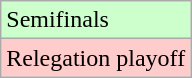<table class=wikitable>
<tr>
<td bgcolor=ccffcc>Semifinals</td>
</tr>
<tr>
<td bgcolor=ffcccc>Relegation playoff</td>
</tr>
</table>
